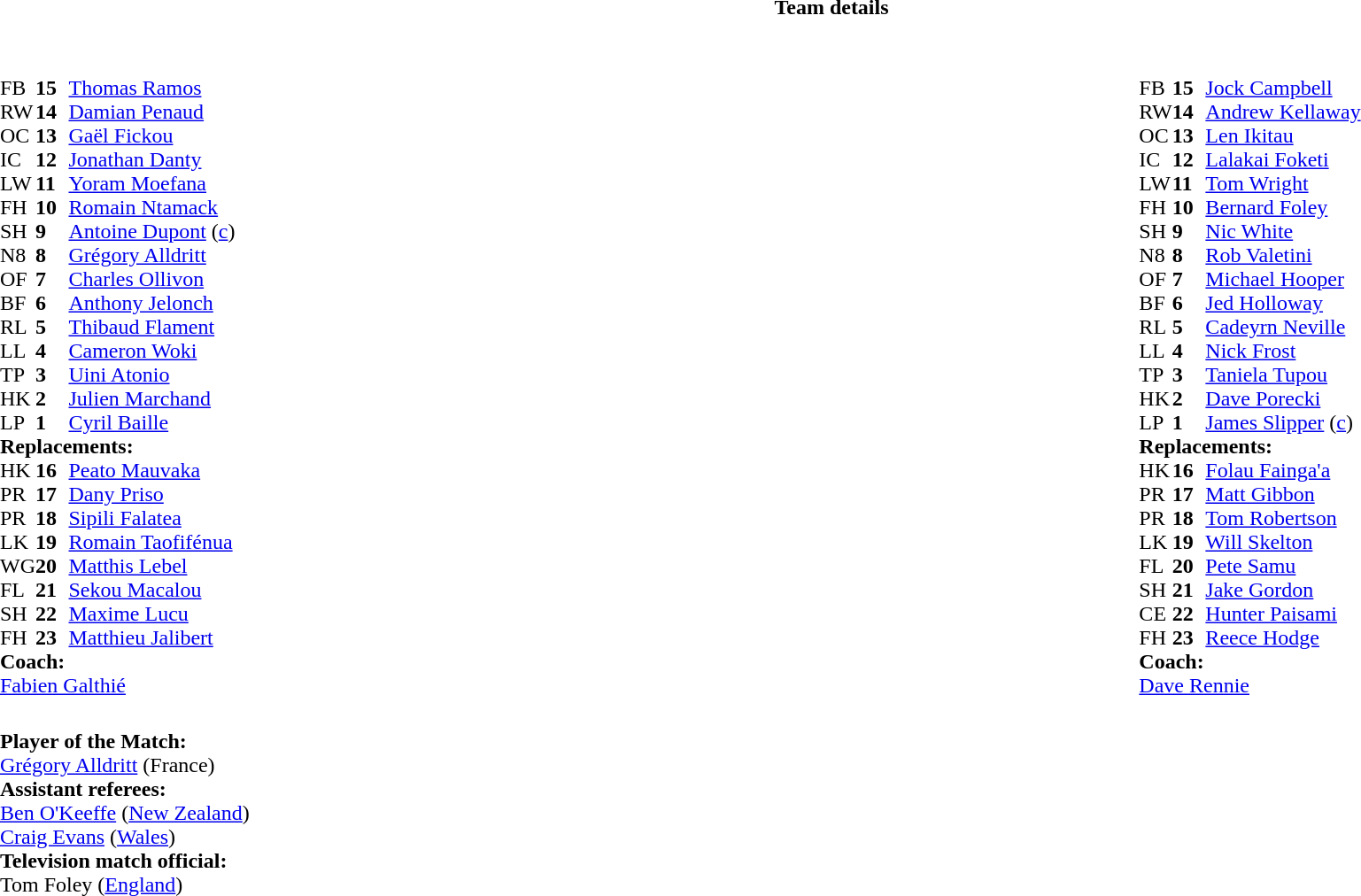<table border="0" style="width:100%;" class="collapsible collapsed">
<tr>
<th>Team details</th>
</tr>
<tr>
<td><br><table style="width:100%">
<tr>
<td style="vertical-align:top;width:50%"><br><table cellspacing="0" cellpadding="0">
<tr>
<th width="25"></th>
<th width="25"></th>
</tr>
<tr>
<td>FB</td>
<td><strong>15</strong></td>
<td><a href='#'>Thomas Ramos</a></td>
</tr>
<tr>
<td>RW</td>
<td><strong>14</strong></td>
<td><a href='#'>Damian Penaud</a></td>
</tr>
<tr>
<td>OC</td>
<td><strong>13</strong></td>
<td><a href='#'>Gaël Fickou</a></td>
<td></td>
<td></td>
</tr>
<tr>
<td>IC</td>
<td><strong>12</strong></td>
<td><a href='#'>Jonathan Danty</a></td>
</tr>
<tr>
<td>LW</td>
<td><strong>11</strong></td>
<td><a href='#'>Yoram Moefana</a></td>
</tr>
<tr>
<td>FH</td>
<td><strong>10</strong></td>
<td><a href='#'>Romain Ntamack</a></td>
<td></td>
<td></td>
</tr>
<tr>
<td>SH</td>
<td><strong>9</strong></td>
<td><a href='#'>Antoine Dupont</a> (<a href='#'>c</a>)</td>
</tr>
<tr>
<td>N8</td>
<td><strong>8</strong></td>
<td><a href='#'>Grégory Alldritt</a></td>
</tr>
<tr>
<td>OF</td>
<td><strong>7</strong></td>
<td><a href='#'>Charles Ollivon</a></td>
</tr>
<tr>
<td>BF</td>
<td><strong>6</strong></td>
<td><a href='#'>Anthony Jelonch</a></td>
</tr>
<tr>
<td>RL</td>
<td><strong>5</strong></td>
<td><a href='#'>Thibaud Flament</a></td>
</tr>
<tr>
<td>LL</td>
<td><strong>4</strong></td>
<td><a href='#'>Cameron Woki</a></td>
<td></td>
<td></td>
</tr>
<tr>
<td>TP</td>
<td><strong>3</strong></td>
<td><a href='#'>Uini Atonio</a></td>
<td></td>
<td></td>
</tr>
<tr>
<td>HK</td>
<td><strong>2</strong></td>
<td><a href='#'>Julien Marchand</a></td>
<td></td>
<td></td>
</tr>
<tr>
<td>LP</td>
<td><strong>1</strong></td>
<td><a href='#'>Cyril Baille</a></td>
<td></td>
<td></td>
</tr>
<tr>
<td colspan="3"><strong>Replacements:</strong></td>
</tr>
<tr>
<td>HK</td>
<td><strong>16</strong></td>
<td><a href='#'>Peato Mauvaka</a></td>
<td></td>
<td></td>
</tr>
<tr>
<td>PR</td>
<td><strong>17</strong></td>
<td><a href='#'>Dany Priso</a></td>
<td></td>
<td></td>
</tr>
<tr>
<td>PR</td>
<td><strong>18</strong></td>
<td><a href='#'>Sipili Falatea</a></td>
<td></td>
<td></td>
</tr>
<tr>
<td>LK</td>
<td><strong>19</strong></td>
<td><a href='#'>Romain Taofifénua</a></td>
<td></td>
<td></td>
</tr>
<tr>
<td>WG</td>
<td><strong>20</strong></td>
<td><a href='#'>Matthis Lebel</a></td>
<td></td>
<td></td>
</tr>
<tr>
<td>FL</td>
<td><strong>21</strong></td>
<td><a href='#'>Sekou Macalou</a></td>
</tr>
<tr>
<td>SH</td>
<td><strong>22</strong></td>
<td><a href='#'>Maxime Lucu</a></td>
</tr>
<tr>
<td>FH</td>
<td><strong>23</strong></td>
<td><a href='#'>Matthieu Jalibert</a></td>
<td></td>
<td></td>
</tr>
<tr>
<td colspan="3"><strong>Coach:</strong></td>
</tr>
<tr>
<td colspan="3"> <a href='#'>Fabien Galthié</a></td>
</tr>
</table>
</td>
<td style="vertical-align:top"></td>
<td style="vertical-align:top;width:50%"><br><table cellspacing="0" cellpadding="0" style="margin:auto">
<tr>
<th width="25"></th>
<th width="25"></th>
</tr>
<tr>
<td>FB</td>
<td><strong>15</strong></td>
<td><a href='#'>Jock Campbell</a></td>
</tr>
<tr>
<td>RW</td>
<td><strong>14</strong></td>
<td><a href='#'>Andrew Kellaway</a></td>
</tr>
<tr>
<td>OC</td>
<td><strong>13</strong></td>
<td><a href='#'>Len Ikitau</a></td>
</tr>
<tr>
<td>IC</td>
<td><strong>12</strong></td>
<td><a href='#'>Lalakai Foketi</a></td>
<td></td>
<td></td>
</tr>
<tr>
<td>LW</td>
<td><strong>11</strong></td>
<td><a href='#'>Tom Wright</a></td>
</tr>
<tr>
<td>FH</td>
<td><strong>10</strong></td>
<td><a href='#'>Bernard Foley</a></td>
<td></td>
<td></td>
</tr>
<tr>
<td>SH</td>
<td><strong>9</strong></td>
<td><a href='#'>Nic White</a></td>
<td></td>
<td></td>
</tr>
<tr>
<td>N8</td>
<td><strong>8</strong></td>
<td><a href='#'>Rob Valetini</a></td>
</tr>
<tr>
<td>OF</td>
<td><strong>7</strong></td>
<td><a href='#'>Michael Hooper</a></td>
<td></td>
<td></td>
</tr>
<tr>
<td>BF</td>
<td><strong>6</strong></td>
<td><a href='#'>Jed Holloway</a></td>
</tr>
<tr>
<td>RL</td>
<td><strong>5</strong></td>
<td><a href='#'>Cadeyrn Neville</a></td>
<td></td>
<td></td>
</tr>
<tr>
<td>LL</td>
<td><strong>4</strong></td>
<td><a href='#'>Nick Frost</a></td>
</tr>
<tr>
<td>TP</td>
<td><strong>3</strong></td>
<td><a href='#'>Taniela Tupou</a></td>
<td></td>
<td></td>
</tr>
<tr>
<td>HK</td>
<td><strong>2</strong></td>
<td><a href='#'>Dave Porecki</a></td>
<td></td>
<td></td>
</tr>
<tr>
<td>LP</td>
<td><strong>1</strong></td>
<td><a href='#'>James Slipper</a> (<a href='#'>c</a>)</td>
<td></td>
<td></td>
</tr>
<tr>
<td colspan="3"><strong>Replacements:</strong></td>
</tr>
<tr>
<td>HK</td>
<td><strong>16</strong></td>
<td><a href='#'>Folau Fainga'a</a></td>
<td></td>
<td></td>
</tr>
<tr>
<td>PR</td>
<td><strong>17</strong></td>
<td><a href='#'>Matt Gibbon</a></td>
<td></td>
<td></td>
</tr>
<tr>
<td>PR</td>
<td><strong>18</strong></td>
<td><a href='#'>Tom Robertson</a></td>
<td></td>
<td></td>
</tr>
<tr>
<td>LK</td>
<td><strong>19</strong></td>
<td><a href='#'>Will Skelton</a></td>
<td></td>
<td></td>
</tr>
<tr>
<td>FL</td>
<td><strong>20</strong></td>
<td><a href='#'>Pete Samu</a></td>
<td></td>
<td></td>
</tr>
<tr>
<td>SH</td>
<td><strong>21</strong></td>
<td><a href='#'>Jake Gordon</a></td>
<td></td>
<td></td>
</tr>
<tr>
<td>CE</td>
<td><strong>22</strong></td>
<td><a href='#'>Hunter Paisami</a></td>
<td></td>
<td></td>
</tr>
<tr>
<td>FH</td>
<td><strong>23</strong></td>
<td><a href='#'>Reece Hodge</a></td>
<td></td>
<td></td>
</tr>
<tr>
<td colspan="3"><strong>Coach:</strong></td>
</tr>
<tr>
<td colspan="3"> <a href='#'>Dave Rennie</a></td>
</tr>
</table>
</td>
</tr>
</table>
<table style="width:100%">
<tr>
<td><br><strong>Player of the Match:</strong>
<br><a href='#'>Grégory Alldritt</a> (France)<br><strong>Assistant referees:</strong>
<br><a href='#'>Ben O'Keeffe</a> (<a href='#'>New Zealand</a>)
<br><a href='#'>Craig Evans</a> (<a href='#'>Wales</a>)
<br><strong>Television match official:</strong>
<br>Tom Foley (<a href='#'>England</a>)</td>
</tr>
</table>
</td>
</tr>
</table>
